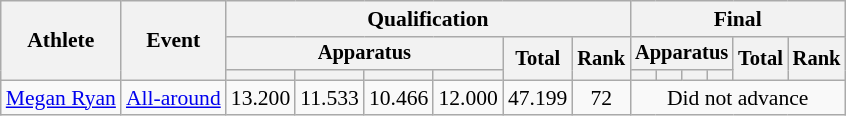<table class="wikitable" style="font-size:90%">
<tr>
<th rowspan=3>Athlete</th>
<th rowspan=3>Event</th>
<th colspan =6>Qualification</th>
<th colspan =6>Final</th>
</tr>
<tr style="font-size:95%">
<th colspan=4>Apparatus</th>
<th rowspan=2>Total</th>
<th rowspan=2>Rank</th>
<th colspan=4>Apparatus</th>
<th rowspan=2>Total</th>
<th rowspan=2>Rank</th>
</tr>
<tr style="font-size:95%">
<th></th>
<th></th>
<th></th>
<th></th>
<th></th>
<th></th>
<th></th>
<th></th>
</tr>
<tr align=center>
<td align=left><a href='#'>Megan Ryan</a></td>
<td align=left><a href='#'>All-around</a></td>
<td>13.200</td>
<td>11.533</td>
<td>10.466</td>
<td>12.000</td>
<td>47.199</td>
<td>72</td>
<td colspan=6>Did not advance</td>
</tr>
</table>
